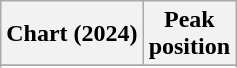<table class="wikitable sortable plainrowheaders" style="text-align:center">
<tr>
<th scope="col">Chart (2024)</th>
<th scope="col">Peak<br>position</th>
</tr>
<tr>
</tr>
<tr>
</tr>
<tr>
</tr>
</table>
